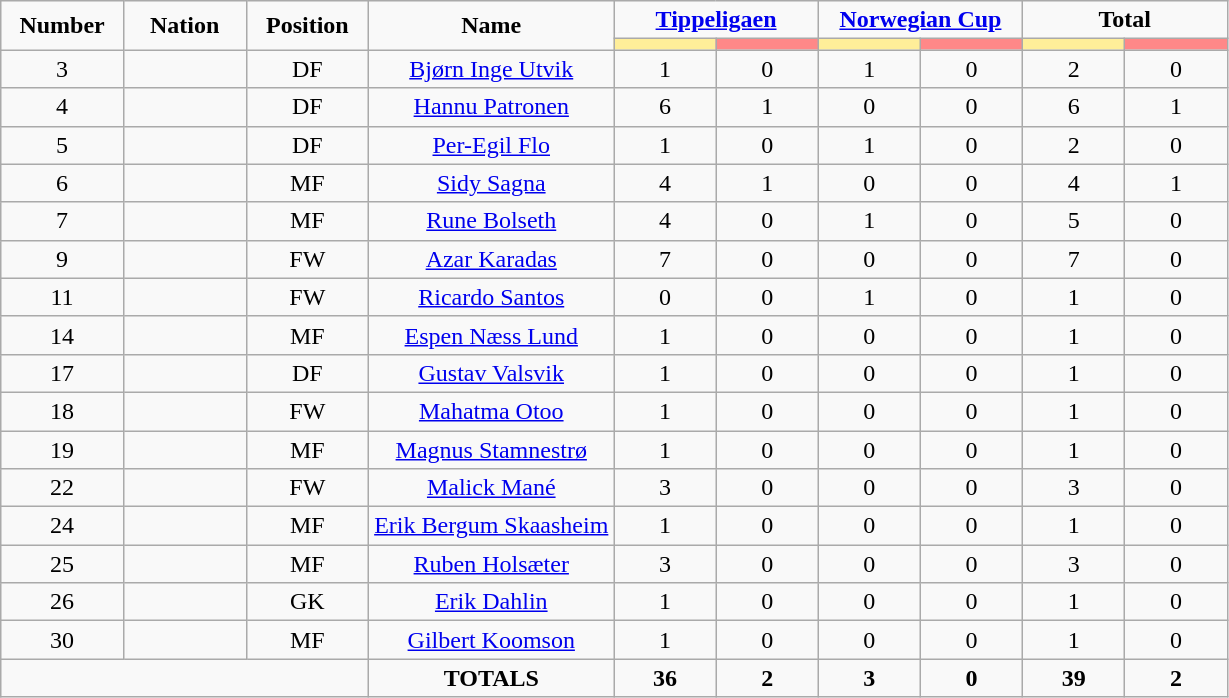<table class="wikitable" style="font-size: 100%; text-align: center;">
<tr>
<td rowspan="2" width="10%" align="center"><strong>Number</strong></td>
<td rowspan="2" width="10%" align="center"><strong>Nation</strong></td>
<td rowspan="2" width="10%" align="center"><strong>Position</strong></td>
<td rowspan="2" width="20%" align="center"><strong>Name</strong></td>
<td colspan="2" align="center"><strong><a href='#'>Tippeligaen</a></strong></td>
<td colspan="2" align="center"><strong><a href='#'>Norwegian Cup</a></strong></td>
<td colspan="2" align="center"><strong>Total</strong></td>
</tr>
<tr>
<th width=60 style="background: #FFEE99"></th>
<th width=60 style="background: #FF8888"></th>
<th width=60 style="background: #FFEE99"></th>
<th width=60 style="background: #FF8888"></th>
<th width=60 style="background: #FFEE99"></th>
<th width=60 style="background: #FF8888"></th>
</tr>
<tr>
<td>3</td>
<td></td>
<td>DF</td>
<td><a href='#'>Bjørn Inge Utvik</a></td>
<td>1</td>
<td>0</td>
<td>1</td>
<td>0</td>
<td>2</td>
<td>0</td>
</tr>
<tr>
<td>4</td>
<td></td>
<td>DF</td>
<td><a href='#'>Hannu Patronen</a></td>
<td>6</td>
<td>1</td>
<td>0</td>
<td>0</td>
<td>6</td>
<td>1</td>
</tr>
<tr>
<td>5</td>
<td></td>
<td>DF</td>
<td><a href='#'>Per-Egil Flo</a></td>
<td>1</td>
<td>0</td>
<td>1</td>
<td>0</td>
<td>2</td>
<td>0</td>
</tr>
<tr>
<td>6</td>
<td></td>
<td>MF</td>
<td><a href='#'>Sidy Sagna</a></td>
<td>4</td>
<td>1</td>
<td>0</td>
<td>0</td>
<td>4</td>
<td>1</td>
</tr>
<tr>
<td>7</td>
<td></td>
<td>MF</td>
<td><a href='#'>Rune Bolseth</a></td>
<td>4</td>
<td>0</td>
<td>1</td>
<td>0</td>
<td>5</td>
<td>0</td>
</tr>
<tr>
<td>9</td>
<td></td>
<td>FW</td>
<td><a href='#'>Azar Karadas</a></td>
<td>7</td>
<td>0</td>
<td>0</td>
<td>0</td>
<td>7</td>
<td>0</td>
</tr>
<tr>
<td>11</td>
<td></td>
<td>FW</td>
<td><a href='#'>Ricardo Santos</a></td>
<td>0</td>
<td>0</td>
<td>1</td>
<td>0</td>
<td>1</td>
<td>0</td>
</tr>
<tr>
<td>14</td>
<td></td>
<td>MF</td>
<td><a href='#'>Espen Næss Lund</a></td>
<td>1</td>
<td>0</td>
<td>0</td>
<td>0</td>
<td>1</td>
<td>0</td>
</tr>
<tr>
<td>17</td>
<td></td>
<td>DF</td>
<td><a href='#'>Gustav Valsvik</a></td>
<td>1</td>
<td>0</td>
<td>0</td>
<td>0</td>
<td>1</td>
<td>0</td>
</tr>
<tr>
<td>18</td>
<td></td>
<td>FW</td>
<td><a href='#'>Mahatma Otoo</a></td>
<td>1</td>
<td>0</td>
<td>0</td>
<td>0</td>
<td>1</td>
<td>0</td>
</tr>
<tr>
<td>19</td>
<td></td>
<td>MF</td>
<td><a href='#'>Magnus Stamnestrø</a></td>
<td>1</td>
<td>0</td>
<td>0</td>
<td>0</td>
<td>1</td>
<td>0</td>
</tr>
<tr>
<td>22</td>
<td></td>
<td>FW</td>
<td><a href='#'>Malick Mané</a></td>
<td>3</td>
<td>0</td>
<td>0</td>
<td>0</td>
<td>3</td>
<td>0</td>
</tr>
<tr>
<td>24</td>
<td></td>
<td>MF</td>
<td><a href='#'>Erik Bergum Skaasheim</a></td>
<td>1</td>
<td>0</td>
<td>0</td>
<td>0</td>
<td>1</td>
<td>0</td>
</tr>
<tr>
<td>25</td>
<td></td>
<td>MF</td>
<td><a href='#'>Ruben Holsæter</a></td>
<td>3</td>
<td>0</td>
<td>0</td>
<td>0</td>
<td>3</td>
<td>0</td>
</tr>
<tr>
<td>26</td>
<td></td>
<td>GK</td>
<td><a href='#'>Erik Dahlin</a></td>
<td>1</td>
<td>0</td>
<td>0</td>
<td>0</td>
<td>1</td>
<td>0</td>
</tr>
<tr>
<td>30</td>
<td></td>
<td>MF</td>
<td><a href='#'>Gilbert Koomson</a></td>
<td>1</td>
<td>0</td>
<td>0</td>
<td>0</td>
<td>1</td>
<td>0</td>
</tr>
<tr>
<td colspan="3"></td>
<td><strong>TOTALS</strong></td>
<td><strong>36</strong></td>
<td><strong>2</strong></td>
<td><strong>3</strong></td>
<td><strong>0</strong></td>
<td><strong>39</strong></td>
<td><strong>2</strong></td>
</tr>
</table>
